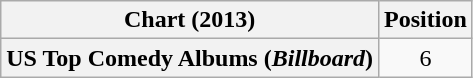<table class="wikitable plainrowheaders">
<tr>
<th scope="col">Chart (2013)</th>
<th scope="col">Position</th>
</tr>
<tr>
<th scope="row">US Top Comedy Albums (<em>Billboard</em>)</th>
<td align=center>6</td>
</tr>
</table>
